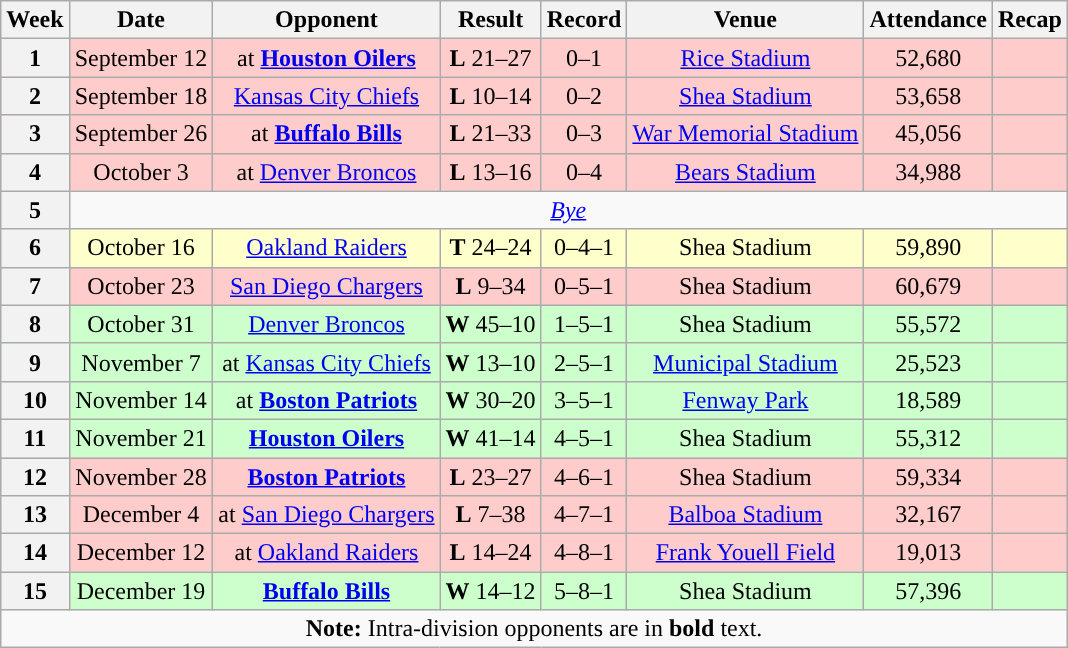<table class="wikitable" style="text-align:center">
<tr>
<th>Week</th>
<th>Date</th>
<th>Opponent</th>
<th>Result</th>
<th>Record</th>
<th>Venue</th>
<th>Attendance</th>
<th>Recap</th>
</tr>
<tr style="background:#fcc">
<th>1</th>
<td>September 12</td>
<td>at <strong><a href='#'>Houston Oilers</a></strong></td>
<td><strong>L</strong> 21–27</td>
<td>0–1</td>
<td><a href='#'>Rice Stadium</a></td>
<td>52,680</td>
<td></td>
</tr>
<tr style="background:#fcc">
<th>2</th>
<td>September 18</td>
<td><a href='#'>Kansas City Chiefs</a></td>
<td><strong>L</strong> 10–14</td>
<td>0–2</td>
<td><a href='#'>Shea Stadium</a></td>
<td>53,658</td>
<td></td>
</tr>
<tr style="background:#fcc">
<th>3</th>
<td>September 26</td>
<td>at <strong><a href='#'>Buffalo Bills</a></strong></td>
<td><strong>L</strong> 21–33</td>
<td>0–3</td>
<td><a href='#'>War Memorial Stadium</a></td>
<td>45,056</td>
<td></td>
</tr>
<tr style="background:#fcc">
<th>4</th>
<td>October 3</td>
<td>at <a href='#'>Denver Broncos</a></td>
<td><strong>L</strong> 13–16</td>
<td>0–4</td>
<td><a href='#'>Bears Stadium</a></td>
<td>34,988</td>
<td></td>
</tr>
<tr>
<th>5</th>
<td align=center colspan=7><em><a href='#'>Bye</a></em></td>
</tr>
<tr style="background:#ffc">
<th>6</th>
<td>October 16</td>
<td><a href='#'>Oakland Raiders</a></td>
<td><strong>T</strong> 24–24</td>
<td>0–4–1</td>
<td>Shea Stadium</td>
<td>59,890</td>
<td></td>
</tr>
<tr style="background:#fcc">
<th>7</th>
<td>October 23</td>
<td><a href='#'>San Diego Chargers</a></td>
<td><strong>L</strong> 9–34</td>
<td>0–5–1</td>
<td>Shea Stadium</td>
<td>60,679</td>
<td></td>
</tr>
<tr style="background:#cfc">
<th>8</th>
<td>October 31</td>
<td><a href='#'>Denver Broncos</a></td>
<td><strong>W</strong> 45–10</td>
<td>1–5–1</td>
<td>Shea Stadium</td>
<td>55,572</td>
<td></td>
</tr>
<tr style="background:#cfc">
<th>9</th>
<td>November 7</td>
<td>at <a href='#'>Kansas City Chiefs</a></td>
<td><strong>W</strong> 13–10</td>
<td>2–5–1</td>
<td><a href='#'>Municipal Stadium</a></td>
<td>25,523</td>
<td></td>
</tr>
<tr style="background:#cfc">
<th>10</th>
<td>November 14</td>
<td>at <strong><a href='#'>Boston Patriots</a></strong></td>
<td><strong>W</strong> 30–20</td>
<td>3–5–1</td>
<td><a href='#'>Fenway Park</a></td>
<td>18,589</td>
<td></td>
</tr>
<tr style="background:#cfc">
<th>11</th>
<td>November 21</td>
<td><strong><a href='#'>Houston Oilers</a></strong></td>
<td><strong>W</strong> 41–14</td>
<td>4–5–1</td>
<td>Shea Stadium</td>
<td>55,312</td>
<td></td>
</tr>
<tr style="background:#fcc">
<th>12</th>
<td>November 28</td>
<td><strong><a href='#'>Boston Patriots</a></strong></td>
<td><strong>L</strong> 23–27</td>
<td>4–6–1</td>
<td>Shea Stadium</td>
<td>59,334</td>
<td></td>
</tr>
<tr style="background:#fcc">
<th>13</th>
<td>December 4</td>
<td>at <a href='#'>San Diego Chargers</a></td>
<td><strong>L</strong> 7–38</td>
<td>4–7–1</td>
<td><a href='#'>Balboa Stadium</a></td>
<td>32,167</td>
<td></td>
</tr>
<tr style="background:#fcc">
<th>14</th>
<td>December 12</td>
<td>at <a href='#'>Oakland Raiders</a></td>
<td><strong>L</strong> 14–24</td>
<td>4–8–1</td>
<td><a href='#'>Frank Youell Field</a></td>
<td>19,013</td>
<td></td>
</tr>
<tr style="background:#cfc">
<th>15</th>
<td>December 19</td>
<td><strong><a href='#'>Buffalo Bills</a></strong></td>
<td><strong>W</strong> 14–12</td>
<td>5–8–1</td>
<td>Shea Stadium</td>
<td>57,396</td>
<td></td>
</tr>
<tr>
<td colspan="8"><strong>Note:</strong> Intra-division opponents are in <strong>bold</strong> text.</td>
</tr>
</table>
